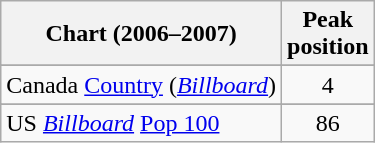<table class="wikitable sortable">
<tr>
<th>Chart (2006–2007)</th>
<th align="center">Peak<br>position</th>
</tr>
<tr>
</tr>
<tr>
<td>Canada <a href='#'>Country</a> (<a href='#'><em>Billboard</em></a>)</td>
<td align="center">4</td>
</tr>
<tr>
</tr>
<tr>
</tr>
<tr>
<td>US <em><a href='#'>Billboard</a></em> <a href='#'>Pop 100</a></td>
<td align="center">86</td>
</tr>
</table>
